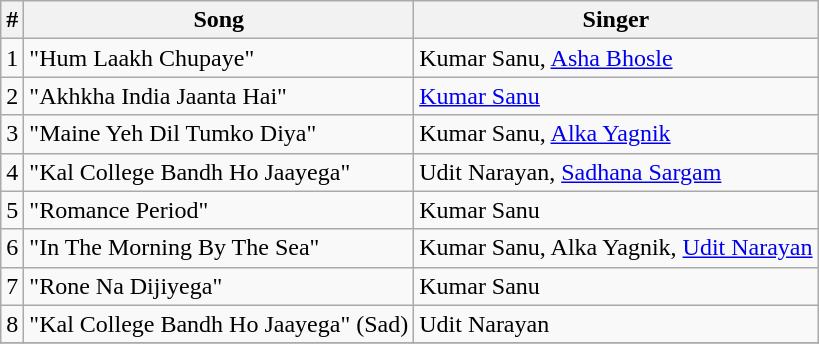<table class="wikitable sortable">
<tr>
<th>#</th>
<th>Song</th>
<th>Singer</th>
</tr>
<tr>
<td>1</td>
<td>"Hum Laakh Chupaye"</td>
<td>Kumar Sanu, <a href='#'>Asha Bhosle</a></td>
</tr>
<tr>
<td>2</td>
<td>"Akhkha India Jaanta Hai"</td>
<td><a href='#'>Kumar Sanu</a></td>
</tr>
<tr>
<td>3</td>
<td>"Maine Yeh Dil Tumko Diya"</td>
<td>Kumar Sanu, <a href='#'>Alka Yagnik</a></td>
</tr>
<tr>
<td>4</td>
<td>"Kal College Bandh Ho Jaayega"</td>
<td>Udit Narayan, <a href='#'>Sadhana Sargam</a></td>
</tr>
<tr>
<td>5</td>
<td>"Romance Period"</td>
<td>Kumar Sanu</td>
</tr>
<tr>
<td>6</td>
<td>"In The Morning By The Sea"</td>
<td>Kumar Sanu, Alka Yagnik, <a href='#'>Udit Narayan</a></td>
</tr>
<tr>
<td>7</td>
<td>"Rone Na Dijiyega"</td>
<td>Kumar Sanu</td>
</tr>
<tr>
<td>8</td>
<td>"Kal College Bandh Ho Jaayega" (Sad)</td>
<td>Udit Narayan</td>
</tr>
<tr>
</tr>
</table>
